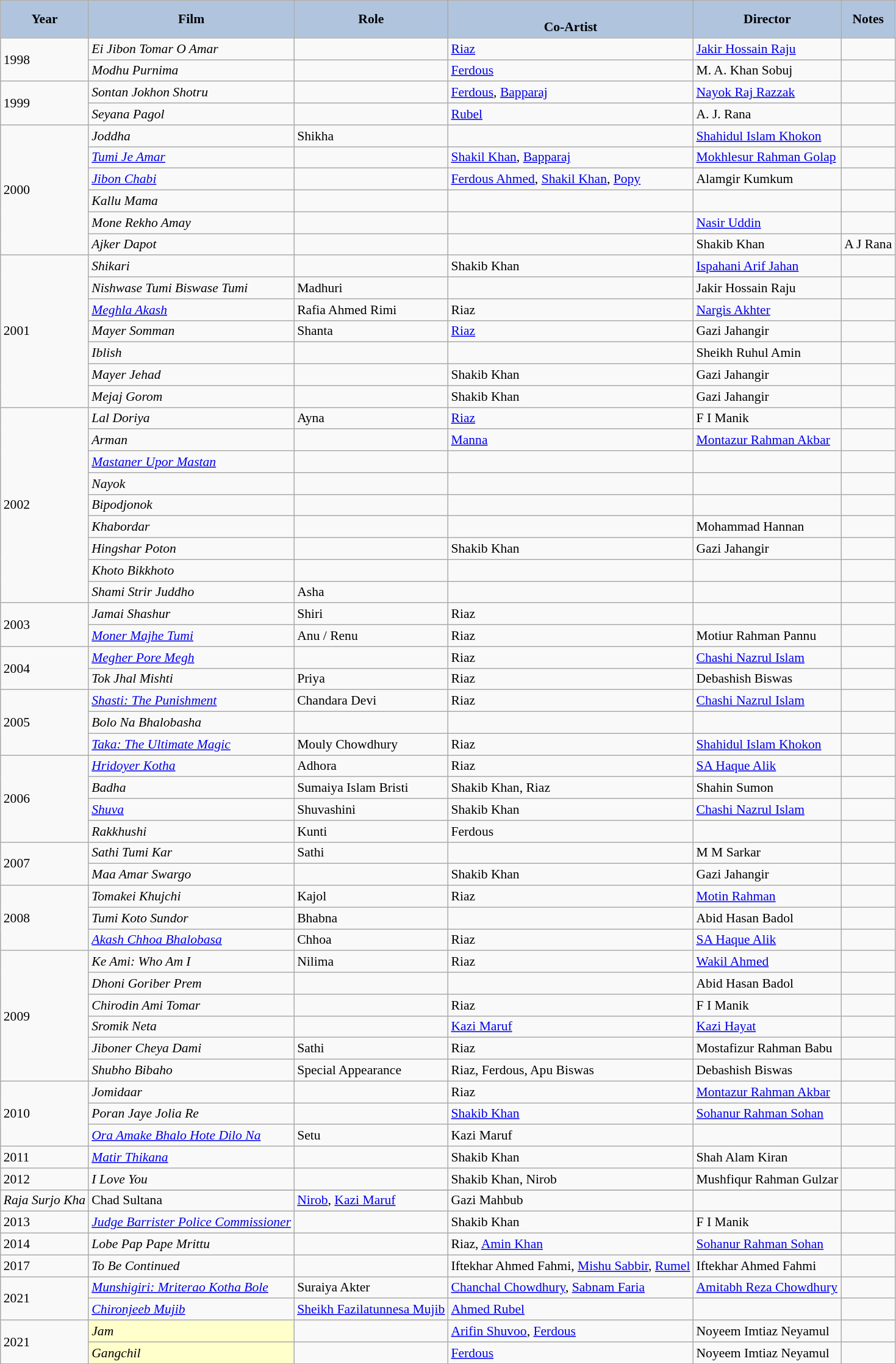<table class="wikitable" style="font-size:90%">
<tr style="text-align:center;">
<th style="background:#B0C4DE;">Year</th>
<th style="background:#B0C4DE;">Film</th>
<th style="background:#B0C4DE;">Role</th>
<th style="background:#B0C4DE;"><br>Co-Artist</th>
<th style="background:#B0C4DE;">Director</th>
<th style="background:#B0C4DE;">Notes</th>
</tr>
<tr>
<td rowspan="2">1998</td>
<td><em>Ei Jibon Tomar O Amar</em></td>
<td></td>
<td><a href='#'>Riaz</a></td>
<td><a href='#'>Jakir Hossain Raju</a></td>
<td></td>
</tr>
<tr>
<td><em>Modhu Purnima</em></td>
<td></td>
<td><a href='#'>Ferdous</a></td>
<td>M. A. Khan Sobuj</td>
<td></td>
</tr>
<tr>
<td rowspan="2">1999</td>
<td><em>Sontan Jokhon Shotru</em></td>
<td></td>
<td><a href='#'>Ferdous</a>, <a href='#'>Bapparaj</a></td>
<td><a href='#'>Nayok Raj Razzak</a></td>
<td></td>
</tr>
<tr>
<td><em>Seyana Pagol</em></td>
<td></td>
<td><a href='#'>Rubel</a></td>
<td>A. J. Rana</td>
<td></td>
</tr>
<tr>
<td rowspan="6">2000</td>
<td><em>Joddha</em></td>
<td>Shikha</td>
<td></td>
<td><a href='#'>Shahidul Islam Khokon</a></td>
<td></td>
</tr>
<tr>
<td><em><a href='#'>Tumi Je Amar</a></em></td>
<td></td>
<td><a href='#'>Shakil Khan</a>, <a href='#'>Bapparaj</a></td>
<td><a href='#'>Mokhlesur Rahman Golap</a></td>
<td></td>
</tr>
<tr>
<td><em><a href='#'>Jibon Chabi</a></em></td>
<td></td>
<td><a href='#'>Ferdous Ahmed</a>, <a href='#'>Shakil Khan</a>, <a href='#'>Popy</a></td>
<td>Alamgir Kumkum</td>
<td></td>
</tr>
<tr>
<td><em>Kallu Mama</em></td>
<td></td>
<td></td>
<td></td>
<td></td>
</tr>
<tr>
<td><em>Mone Rekho Amay</em></td>
<td></td>
<td></td>
<td><a href='#'>Nasir Uddin</a></td>
<td></td>
</tr>
<tr>
<td><em>Ajker Dapot</em></td>
<td></td>
<td></td>
<td>Shakib Khan</td>
<td>A  J Rana</td>
</tr>
<tr>
<td rowspan="7">2001</td>
<td><em>Shikari</em></td>
<td></td>
<td>Shakib Khan</td>
<td><a href='#'>Ispahani Arif Jahan</a></td>
<td></td>
</tr>
<tr>
<td><em>Nishwase Tumi Biswase Tumi</em></td>
<td>Madhuri</td>
<td></td>
<td>Jakir Hossain Raju</td>
<td></td>
</tr>
<tr>
<td><em><a href='#'>Meghla Akash</a></em></td>
<td>Rafia Ahmed Rimi</td>
<td>Riaz</td>
<td><a href='#'>Nargis Akhter</a></td>
<td></td>
</tr>
<tr>
<td><em>Mayer Somman</em></td>
<td>Shanta</td>
<td><a href='#'>Riaz</a></td>
<td>Gazi Jahangir</td>
<td></td>
</tr>
<tr>
<td><em>Iblish</em></td>
<td></td>
<td></td>
<td>Sheikh Ruhul Amin</td>
<td></td>
</tr>
<tr>
<td><em>Mayer Jehad</em></td>
<td></td>
<td>Shakib Khan</td>
<td>Gazi Jahangir</td>
<td></td>
</tr>
<tr>
<td><em>Mejaj Gorom</em></td>
<td></td>
<td>Shakib Khan</td>
<td>Gazi Jahangir</td>
<td></td>
</tr>
<tr>
<td rowspan="9">2002</td>
<td><em>Lal Doriya</em></td>
<td>Ayna</td>
<td><a href='#'>Riaz</a></td>
<td>F I Manik</td>
<td></td>
</tr>
<tr>
<td><em>Arman</em></td>
<td></td>
<td><a href='#'>Manna</a></td>
<td><a href='#'>Montazur Rahman Akbar</a></td>
<td></td>
</tr>
<tr>
<td><em><a href='#'>Mastaner Upor Mastan</a></em></td>
<td></td>
<td></td>
<td></td>
<td></td>
</tr>
<tr>
<td><em>Nayok</em></td>
<td></td>
<td></td>
<td></td>
<td></td>
</tr>
<tr>
<td><em>Bipodjonok</em></td>
<td></td>
<td></td>
<td></td>
<td></td>
</tr>
<tr>
<td><em>Khabordar</em></td>
<td></td>
<td></td>
<td>Mohammad Hannan</td>
<td></td>
</tr>
<tr>
<td><em>Hingshar Poton</em></td>
<td></td>
<td>Shakib Khan</td>
<td>Gazi Jahangir</td>
<td></td>
</tr>
<tr>
<td><em>Khoto Bikkhoto</em></td>
<td></td>
<td></td>
<td></td>
<td></td>
</tr>
<tr>
<td><em>Shami Strir Juddho</em></td>
<td>Asha</td>
<td></td>
<td></td>
<td></td>
</tr>
<tr>
<td rowspan="2">2003</td>
<td><em>Jamai Shashur</em></td>
<td>Shiri</td>
<td>Riaz</td>
<td></td>
<td></td>
</tr>
<tr>
<td><em><a href='#'>Moner Majhe Tumi</a></em></td>
<td>Anu / Renu</td>
<td>Riaz</td>
<td>Motiur Rahman Pannu</td>
<td></td>
</tr>
<tr>
<td rowspan="2">2004</td>
<td><em><a href='#'>Megher Pore Megh</a></em></td>
<td></td>
<td>Riaz</td>
<td><a href='#'>Chashi Nazrul Islam</a></td>
<td></td>
</tr>
<tr>
<td><em>Tok Jhal Mishti</em></td>
<td>Priya</td>
<td>Riaz</td>
<td>Debashish Biswas</td>
<td></td>
</tr>
<tr>
<td rowspan="3">2005</td>
<td><em><a href='#'>Shasti: The Punishment</a></em></td>
<td>Chandara Devi</td>
<td>Riaz</td>
<td><a href='#'>Chashi Nazrul Islam</a></td>
<td></td>
</tr>
<tr>
<td><em>Bolo Na Bhalobasha</em></td>
<td></td>
<td></td>
<td></td>
<td></td>
</tr>
<tr>
<td><em><a href='#'>Taka: The Ultimate Magic</a></em></td>
<td>Mouly Chowdhury</td>
<td>Riaz</td>
<td><a href='#'>Shahidul Islam Khokon</a></td>
<td></td>
</tr>
<tr>
<td rowspan="4">2006</td>
<td><em><a href='#'>Hridoyer Kotha</a></em></td>
<td>Adhora</td>
<td>Riaz</td>
<td><a href='#'>SA Haque Alik</a></td>
<td></td>
</tr>
<tr>
<td><em>Badha</em></td>
<td>Sumaiya Islam Bristi</td>
<td>Shakib Khan, Riaz</td>
<td>Shahin Sumon</td>
<td></td>
</tr>
<tr>
<td><em><a href='#'>Shuva</a></em></td>
<td>Shuvashini</td>
<td>Shakib Khan</td>
<td><a href='#'>Chashi Nazrul Islam</a></td>
<td></td>
</tr>
<tr>
<td><em>Rakkhushi</em></td>
<td>Kunti</td>
<td>Ferdous</td>
<td></td>
<td></td>
</tr>
<tr>
<td rowspan="2">2007</td>
<td><em>Sathi Tumi Kar</em></td>
<td>Sathi</td>
<td></td>
<td>M M Sarkar</td>
<td></td>
</tr>
<tr>
<td><em>Maa Amar Swargo</em></td>
<td></td>
<td>Shakib Khan</td>
<td>Gazi Jahangir</td>
<td></td>
</tr>
<tr>
<td rowspan="3">2008</td>
<td><em>Tomakei Khujchi</em></td>
<td>Kajol</td>
<td>Riaz</td>
<td><a href='#'>Motin Rahman</a></td>
<td></td>
</tr>
<tr>
<td><em>Tumi Koto Sundor</em></td>
<td>Bhabna</td>
<td></td>
<td>Abid Hasan Badol</td>
<td></td>
</tr>
<tr>
<td><em><a href='#'>Akash Chhoa Bhalobasa</a></em></td>
<td>Chhoa</td>
<td>Riaz</td>
<td><a href='#'>SA Haque Alik</a></td>
<td></td>
</tr>
<tr>
<td rowspan="6">2009</td>
<td><em>Ke Ami: Who Am I</em></td>
<td>Nilima</td>
<td>Riaz</td>
<td><a href='#'>Wakil Ahmed</a></td>
<td></td>
</tr>
<tr>
<td><em>Dhoni Goriber Prem</em></td>
<td></td>
<td></td>
<td>Abid Hasan Badol</td>
<td></td>
</tr>
<tr>
<td><em>Chirodin Ami Tomar</em></td>
<td></td>
<td>Riaz</td>
<td>F I Manik</td>
<td></td>
</tr>
<tr>
<td><em>Sromik Neta</em></td>
<td></td>
<td><a href='#'>Kazi Maruf</a></td>
<td><a href='#'>Kazi Hayat</a></td>
<td></td>
</tr>
<tr>
<td><em>Jiboner Cheya Dami</em></td>
<td>Sathi</td>
<td>Riaz</td>
<td>Mostafizur Rahman Babu</td>
<td></td>
</tr>
<tr>
<td><em>Shubho Bibaho</em></td>
<td>Special Appearance</td>
<td>Riaz, Ferdous, Apu Biswas</td>
<td>Debashish Biswas</td>
<td></td>
</tr>
<tr>
<td rowspan="3">2010</td>
<td><em>Jomidaar</em></td>
<td></td>
<td>Riaz</td>
<td><a href='#'>Montazur Rahman Akbar</a></td>
<td></td>
</tr>
<tr>
<td><em>Poran Jaye Jolia Re</em></td>
<td></td>
<td><a href='#'>Shakib Khan</a></td>
<td><a href='#'>Sohanur Rahman Sohan</a></td>
<td></td>
</tr>
<tr>
<td><em><a href='#'>Ora Amake Bhalo Hote Dilo Na</a></em></td>
<td>Setu</td>
<td>Kazi Maruf</td>
<td></td>
<td></td>
</tr>
<tr>
<td rowspan="1">2011</td>
<td><em><a href='#'>Matir Thikana</a></em></td>
<td></td>
<td>Shakib Khan</td>
<td>Shah Alam Kiran</td>
<td></td>
</tr>
<tr>
<td rowspan="2">2012</td>
<td><em>I Love You</em></td>
<td></td>
<td>Shakib Khan, Nirob</td>
<td>Mushfiqur Rahman Gulzar</td>
<td></td>
</tr>
<tr>
</tr>
<tr>
<td><em>Raja Surjo Kha</em></td>
<td>Chad Sultana</td>
<td><a href='#'>Nirob</a>, <a href='#'>Kazi Maruf</a></td>
<td>Gazi Mahbub</td>
<td></td>
</tr>
<tr>
<td rowspan="1">2013</td>
<td><em><a href='#'>Judge Barrister Police Commissioner</a></em></td>
<td></td>
<td>Shakib Khan</td>
<td>F I Manik</td>
<td></td>
</tr>
<tr>
<td>2014</td>
<td><em>Lobe Pap Pape Mrittu</em></td>
<td></td>
<td>Riaz, <a href='#'>Amin Khan</a></td>
<td><a href='#'>Sohanur Rahman Sohan</a></td>
<td></td>
</tr>
<tr>
<td>2017</td>
<td><em>To Be Continued</em></td>
<td></td>
<td>Iftekhar Ahmed Fahmi, <a href='#'>Mishu Sabbir</a>, <a href='#'>Rumel</a></td>
<td>Iftekhar Ahmed Fahmi</td>
<td></td>
</tr>
<tr>
<td rowspan="2">2021</td>
<td><em><a href='#'>Munshigiri: Mriterao Kotha Bole</a></em></td>
<td>Suraiya Akter</td>
<td><a href='#'>Chanchal Chowdhury</a>, <a href='#'>Sabnam Faria</a></td>
<td><a href='#'>Amitabh Reza Chowdhury</a></td>
<td></td>
</tr>
<tr>
<td><em><a href='#'>Chironjeeb Mujib</a></em></td>
<td><a href='#'>Sheikh Fazilatunnesa Mujib</a></td>
<td><a href='#'>Ahmed Rubel</a></td>
<td></td>
<td></td>
</tr>
<tr>
<td rowspan="2">2021</td>
<td style="background:#ffc; "><em>Jam</em></td>
<td></td>
<td><a href='#'>Arifin Shuvoo</a>, <a href='#'>Ferdous</a></td>
<td>Noyeem Imtiaz Neyamul</td>
<td></td>
</tr>
<tr>
<td style="background:#ffc; "><em>Gangchil</em></td>
<td></td>
<td><a href='#'>Ferdous</a></td>
<td>Noyeem Imtiaz Neyamul</td>
<td></td>
</tr>
<tr>
</tr>
</table>
